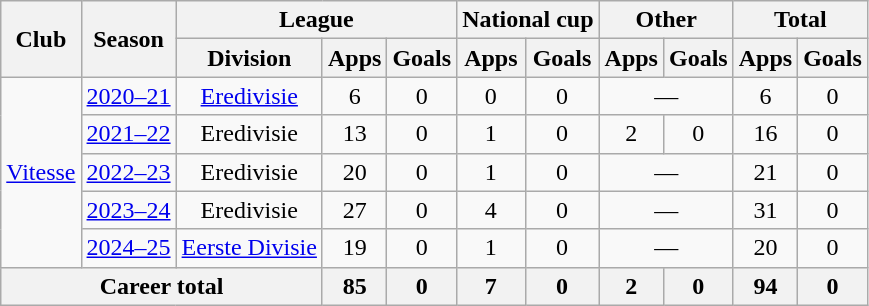<table class="wikitable" style="text-align:center">
<tr>
<th rowspan="2">Club</th>
<th rowspan="2">Season</th>
<th colspan="3">League</th>
<th colspan="2">National cup</th>
<th colspan="2">Other</th>
<th colspan="2">Total</th>
</tr>
<tr>
<th>Division</th>
<th>Apps</th>
<th>Goals</th>
<th>Apps</th>
<th>Goals</th>
<th>Apps</th>
<th>Goals</th>
<th>Apps</th>
<th>Goals</th>
</tr>
<tr>
<td rowspan="5"><a href='#'>Vitesse</a></td>
<td><a href='#'>2020–21</a></td>
<td><a href='#'>Eredivisie</a></td>
<td>6</td>
<td>0</td>
<td>0</td>
<td>0</td>
<td colspan="2">—</td>
<td>6</td>
<td>0</td>
</tr>
<tr>
<td><a href='#'>2021–22</a></td>
<td>Eredivisie</td>
<td>13</td>
<td>0</td>
<td>1</td>
<td>0</td>
<td>2</td>
<td>0</td>
<td>16</td>
<td>0</td>
</tr>
<tr>
<td><a href='#'>2022–23</a></td>
<td>Eredivisie</td>
<td>20</td>
<td>0</td>
<td>1</td>
<td>0</td>
<td colspan="2">—</td>
<td>21</td>
<td>0</td>
</tr>
<tr>
<td><a href='#'>2023–24</a></td>
<td>Eredivisie</td>
<td>27</td>
<td>0</td>
<td>4</td>
<td>0</td>
<td colspan="2">—</td>
<td>31</td>
<td>0</td>
</tr>
<tr>
<td><a href='#'>2024–25</a></td>
<td><a href='#'>Eerste Divisie</a></td>
<td>19</td>
<td>0</td>
<td>1</td>
<td>0</td>
<td colspan="2">—</td>
<td>20</td>
<td>0</td>
</tr>
<tr>
<th colspan="3">Career total</th>
<th>85</th>
<th>0</th>
<th>7</th>
<th>0</th>
<th>2</th>
<th>0</th>
<th>94</th>
<th>0</th>
</tr>
</table>
